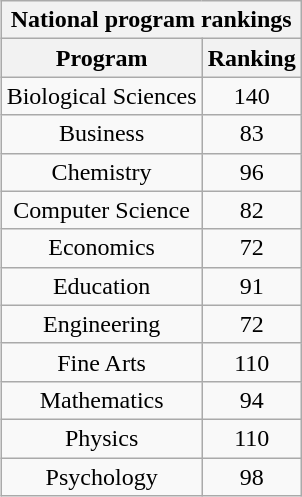<table class="wikitable sortable collapsible collapsed" style="float:right; text-align:center">
<tr>
<th colspan=4>National program rankings</th>
</tr>
<tr>
<th>Program</th>
<th>Ranking</th>
</tr>
<tr>
<td>Biological Sciences</td>
<td>140</td>
</tr>
<tr>
<td>Business</td>
<td>83</td>
</tr>
<tr>
<td>Chemistry</td>
<td>96</td>
</tr>
<tr>
<td>Computer Science</td>
<td>82</td>
</tr>
<tr>
<td>Economics</td>
<td>72</td>
</tr>
<tr>
<td>Education</td>
<td>91</td>
</tr>
<tr>
<td>Engineering</td>
<td>72</td>
</tr>
<tr>
<td>Fine Arts</td>
<td>110</td>
</tr>
<tr>
<td>Mathematics</td>
<td>94</td>
</tr>
<tr>
<td>Physics</td>
<td>110</td>
</tr>
<tr>
<td>Psychology</td>
<td>98</td>
</tr>
</table>
